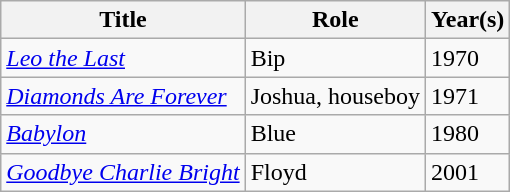<table class="wikitable">
<tr>
<th>Title</th>
<th>Role</th>
<th>Year(s)</th>
</tr>
<tr>
<td><em><a href='#'>Leo the Last</a></em></td>
<td>Bip</td>
<td>1970</td>
</tr>
<tr>
<td><a href='#'><em>Diamonds Are Forever</em></a></td>
<td>Joshua, houseboy</td>
<td>1971</td>
</tr>
<tr>
<td><a href='#'><em>Babylon</em></a></td>
<td>Blue</td>
<td>1980</td>
</tr>
<tr>
<td><em><a href='#'>Goodbye Charlie Bright</a></em></td>
<td>Floyd</td>
<td>2001</td>
</tr>
</table>
